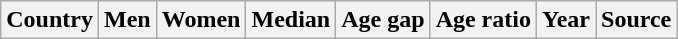<table class="wikitable sortable" style="text-align:right">
<tr>
<th>Country</th>
<th>Men</th>
<th>Women</th>
<th>Median</th>
<th>Age gap</th>
<th>Age ratio</th>
<th>Year</th>
<th>Source<br> 





 






</th>
</tr>
</table>
